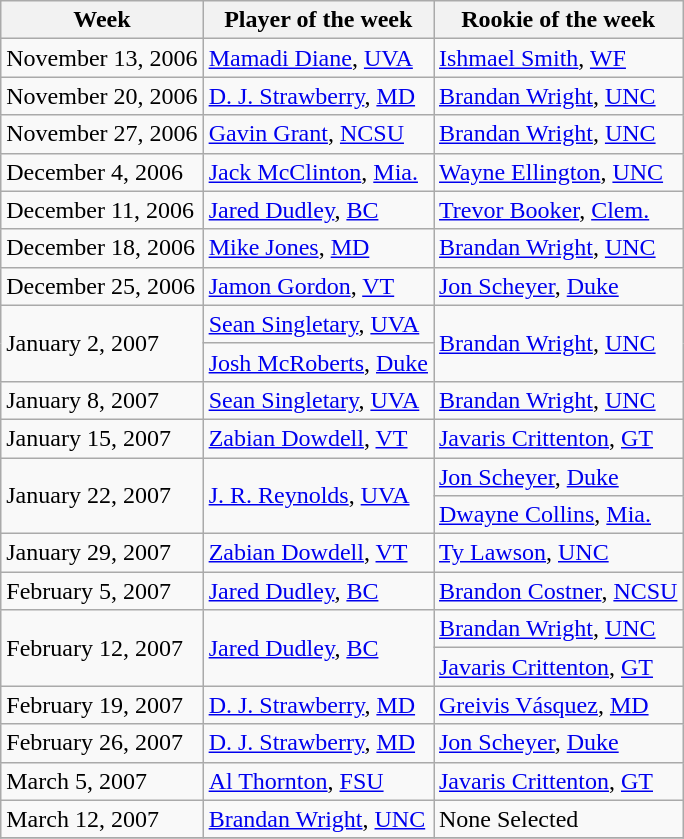<table class="wikitable" border="1">
<tr>
<th>Week</th>
<th>Player of the week</th>
<th>Rookie of the week</th>
</tr>
<tr>
<td>November 13, 2006</td>
<td><a href='#'>Mamadi Diane</a>, <a href='#'>UVA</a></td>
<td><a href='#'>Ishmael Smith</a>, <a href='#'>WF</a></td>
</tr>
<tr>
<td>November 20, 2006</td>
<td><a href='#'>D. J. Strawberry</a>, <a href='#'>MD</a></td>
<td><a href='#'>Brandan Wright</a>, <a href='#'>UNC</a></td>
</tr>
<tr>
<td>November 27, 2006</td>
<td><a href='#'>Gavin Grant</a>, <a href='#'>NCSU</a></td>
<td><a href='#'>Brandan Wright</a>, <a href='#'>UNC</a></td>
</tr>
<tr>
<td>December 4, 2006</td>
<td><a href='#'>Jack McClinton</a>, <a href='#'>Mia.</a></td>
<td><a href='#'>Wayne Ellington</a>, <a href='#'>UNC</a></td>
</tr>
<tr>
<td>December 11, 2006</td>
<td><a href='#'>Jared Dudley</a>, <a href='#'>BC</a></td>
<td><a href='#'>Trevor Booker</a>, <a href='#'>Clem.</a></td>
</tr>
<tr>
<td>December 18, 2006</td>
<td><a href='#'>Mike Jones</a>, <a href='#'>MD</a></td>
<td><a href='#'>Brandan Wright</a>, <a href='#'>UNC</a></td>
</tr>
<tr>
<td>December 25, 2006</td>
<td><a href='#'>Jamon Gordon</a>, <a href='#'>VT</a></td>
<td><a href='#'>Jon Scheyer</a>, <a href='#'>Duke</a></td>
</tr>
<tr>
<td rowspan=2 valign=middle>January 2, 2007</td>
<td><a href='#'>Sean Singletary</a>, <a href='#'>UVA</a></td>
<td rowspan=2 colspan=1 align=left><a href='#'>Brandan Wright</a>, <a href='#'>UNC</a></td>
</tr>
<tr>
<td><a href='#'>Josh McRoberts</a>, <a href='#'>Duke</a></td>
</tr>
<tr>
<td>January 8, 2007</td>
<td><a href='#'>Sean Singletary</a>, <a href='#'>UVA</a></td>
<td><a href='#'>Brandan Wright</a>, <a href='#'>UNC</a></td>
</tr>
<tr>
<td>January 15, 2007</td>
<td><a href='#'>Zabian Dowdell</a>, <a href='#'>VT</a></td>
<td><a href='#'>Javaris Crittenton</a>, <a href='#'>GT</a></td>
</tr>
<tr>
<td rowspan=2 valign=middle>January 22, 2007</td>
<td rowspan=2 colspan=1 align=left><a href='#'>J. R. Reynolds</a>, <a href='#'>UVA</a></td>
<td><a href='#'>Jon Scheyer</a>, <a href='#'>Duke</a></td>
</tr>
<tr>
<td><a href='#'>Dwayne Collins</a>, <a href='#'>Mia.</a></td>
</tr>
<tr>
<td>January 29, 2007</td>
<td><a href='#'>Zabian Dowdell</a>, <a href='#'>VT</a></td>
<td><a href='#'>Ty Lawson</a>, <a href='#'>UNC</a></td>
</tr>
<tr>
<td>February 5, 2007</td>
<td><a href='#'>Jared Dudley</a>, <a href='#'>BC</a></td>
<td><a href='#'>Brandon Costner</a>, <a href='#'>NCSU</a></td>
</tr>
<tr>
<td rowspan=2 valign=middle>February 12, 2007</td>
<td rowspan=2 colspan=1 align=left><a href='#'>Jared Dudley</a>, <a href='#'>BC</a></td>
<td><a href='#'>Brandan Wright</a>, <a href='#'>UNC</a></td>
</tr>
<tr>
<td><a href='#'>Javaris Crittenton</a>, <a href='#'>GT</a></td>
</tr>
<tr>
<td>February 19, 2007</td>
<td><a href='#'>D. J. Strawberry</a>, <a href='#'>MD</a></td>
<td><a href='#'>Greivis Vásquez</a>, <a href='#'>MD</a></td>
</tr>
<tr>
<td>February 26, 2007</td>
<td><a href='#'>D. J. Strawberry</a>, <a href='#'>MD</a></td>
<td><a href='#'>Jon Scheyer</a>, <a href='#'>Duke</a></td>
</tr>
<tr>
<td>March 5, 2007</td>
<td><a href='#'>Al Thornton</a>, <a href='#'>FSU</a></td>
<td><a href='#'>Javaris Crittenton</a>, <a href='#'>GT</a></td>
</tr>
<tr>
<td>March 12, 2007</td>
<td><a href='#'>Brandan Wright</a>, <a href='#'>UNC</a></td>
<td>None Selected</td>
</tr>
<tr>
</tr>
</table>
